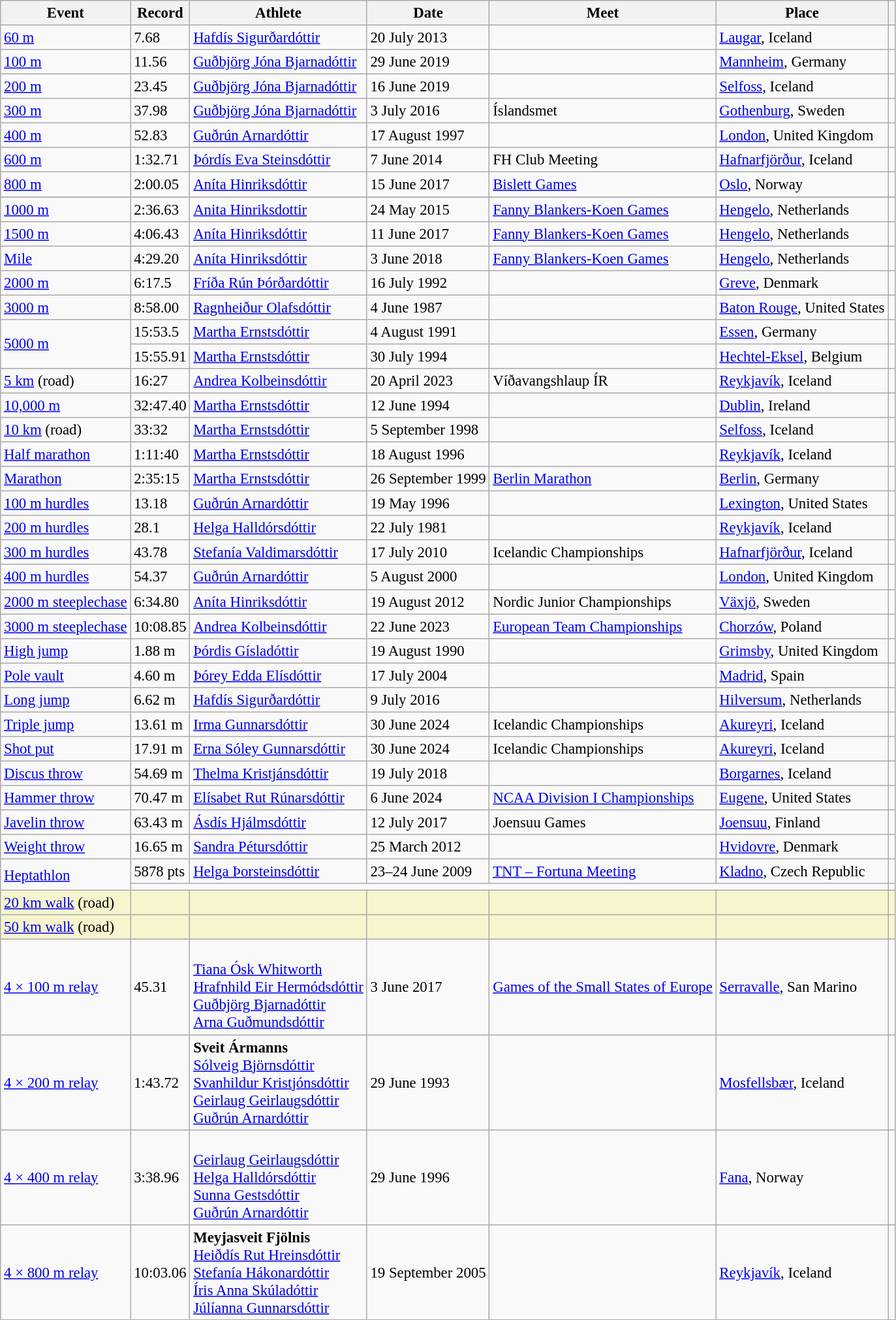<table class="wikitable" style="font-size:95%;">
<tr>
<th>Event</th>
<th>Record</th>
<th>Athlete</th>
<th>Date</th>
<th>Meet</th>
<th>Place</th>
<th></th>
</tr>
<tr>
<td><a href='#'>60 m</a></td>
<td>7.68 </td>
<td><a href='#'>Hafdís Sigurðardóttir</a></td>
<td>20 July 2013</td>
<td></td>
<td><a href='#'>Laugar</a>, Iceland</td>
<td></td>
</tr>
<tr>
<td><a href='#'>100 m</a></td>
<td>11.56 </td>
<td><a href='#'>Guðbjörg Jóna Bjarnadóttir</a></td>
<td>29 June 2019</td>
<td></td>
<td><a href='#'>Mannheim</a>, Germany</td>
<td></td>
</tr>
<tr>
<td><a href='#'>200 m</a></td>
<td>23.45 </td>
<td><a href='#'>Guðbjörg Jóna Bjarnadóttir</a></td>
<td>16 June 2019</td>
<td></td>
<td><a href='#'>Selfoss</a>, Iceland</td>
<td></td>
</tr>
<tr>
<td><a href='#'>300 m</a></td>
<td>37.98</td>
<td><a href='#'>Guðbjörg Jóna Bjarnadóttir</a></td>
<td>3 July 2016</td>
<td>Íslandsmet</td>
<td><a href='#'>Gothenburg</a>, Sweden</td>
<td></td>
</tr>
<tr>
<td><a href='#'>400 m</a></td>
<td>52.83</td>
<td><a href='#'>Guðrún Arnardóttir</a></td>
<td>17 August 1997</td>
<td></td>
<td><a href='#'>London</a>, United Kingdom</td>
<td></td>
</tr>
<tr>
<td><a href='#'>600 m</a></td>
<td>1:32.71</td>
<td><a href='#'>Þórdís Eva Steinsdóttir</a></td>
<td>7 June 2014</td>
<td>FH Club Meeting</td>
<td><a href='#'>Hafnarfjörður</a>, Iceland</td>
<td></td>
</tr>
<tr>
<td><a href='#'>800 m</a></td>
<td>2:00.05</td>
<td><a href='#'>Aníta Hinriksdóttir</a></td>
<td>15 June 2017</td>
<td><a href='#'>Bislett Games</a></td>
<td><a href='#'>Oslo</a>, Norway</td>
<td></td>
</tr>
<tr>
</tr>
<tr>
<td><a href='#'>1000 m</a></td>
<td>2:36.63</td>
<td><a href='#'>Anita Hinriksdottir</a></td>
<td>24 May 2015</td>
<td><a href='#'>Fanny Blankers-Koen Games</a></td>
<td><a href='#'>Hengelo</a>, Netherlands</td>
<td></td>
</tr>
<tr>
<td><a href='#'>1500 m</a></td>
<td>4:06.43</td>
<td><a href='#'>Aníta Hinriksdóttir</a></td>
<td>11 June 2017</td>
<td><a href='#'>Fanny Blankers-Koen Games</a></td>
<td><a href='#'>Hengelo</a>, Netherlands</td>
<td></td>
</tr>
<tr>
<td><a href='#'>Mile</a></td>
<td>4:29.20</td>
<td><a href='#'>Aníta Hinriksdóttir</a></td>
<td>3 June 2018</td>
<td><a href='#'>Fanny Blankers-Koen Games</a></td>
<td><a href='#'>Hengelo</a>, Netherlands</td>
<td></td>
</tr>
<tr>
<td><a href='#'>2000 m</a></td>
<td>6:17.5</td>
<td><a href='#'>Fríða Rún Þórðardóttir</a></td>
<td>16 July 1992</td>
<td></td>
<td><a href='#'>Greve</a>, Denmark</td>
<td></td>
</tr>
<tr>
<td><a href='#'>3000 m</a></td>
<td>8:58.00</td>
<td><a href='#'>Ragnheiður Olafsdóttir</a></td>
<td>4 June 1987</td>
<td></td>
<td><a href='#'>Baton Rouge</a>, United States</td>
<td></td>
</tr>
<tr>
<td rowspan=2><a href='#'>5000 m</a></td>
<td>15:53.5  </td>
<td><a href='#'>Martha Ernstsdóttir</a></td>
<td>4 August 1991</td>
<td></td>
<td><a href='#'>Essen</a>, Germany</td>
<td></td>
</tr>
<tr>
<td>15:55.91</td>
<td><a href='#'>Martha Ernstsdóttir</a></td>
<td>30 July 1994</td>
<td></td>
<td><a href='#'>Hechtel-Eksel</a>, Belgium</td>
<td></td>
</tr>
<tr>
<td><a href='#'>5 km</a> (road)</td>
<td>16:27</td>
<td><a href='#'>Andrea Kolbeinsdóttir</a></td>
<td>20 April 2023</td>
<td>Víðavangshlaup ÍR</td>
<td><a href='#'>Reykjavík</a>, Iceland</td>
<td></td>
</tr>
<tr>
<td><a href='#'>10,000 m</a></td>
<td>32:47.40</td>
<td><a href='#'>Martha Ernstsdóttir</a></td>
<td>12 June 1994</td>
<td></td>
<td><a href='#'>Dublin</a>, Ireland</td>
<td></td>
</tr>
<tr>
<td><a href='#'>10 km</a> (road)</td>
<td>33:32</td>
<td><a href='#'>Martha Ernstsdóttir</a></td>
<td>5 September 1998</td>
<td></td>
<td><a href='#'>Selfoss</a>, Iceland</td>
<td></td>
</tr>
<tr>
<td><a href='#'>Half marathon</a></td>
<td>1:11:40</td>
<td><a href='#'>Martha Ernstsdóttir</a></td>
<td>18 August 1996</td>
<td></td>
<td><a href='#'>Reykjavík</a>, Iceland</td>
<td></td>
</tr>
<tr>
<td><a href='#'>Marathon</a></td>
<td>2:35:15</td>
<td><a href='#'>Martha Ernstsdóttir</a></td>
<td>26 September 1999</td>
<td><a href='#'>Berlin Marathon</a></td>
<td><a href='#'>Berlin</a>, Germany</td>
<td></td>
</tr>
<tr>
<td><a href='#'>100 m hurdles</a></td>
<td>13.18 </td>
<td><a href='#'>Guðrún Arnardóttir</a></td>
<td>19 May 1996</td>
<td></td>
<td><a href='#'>Lexington</a>, United States</td>
<td></td>
</tr>
<tr>
<td><a href='#'>200 m hurdles</a></td>
<td>28.1</td>
<td><a href='#'>Helga Halldórsdóttir</a></td>
<td>22 July 1981</td>
<td></td>
<td><a href='#'>Reykjavík</a>, Iceland</td>
<td></td>
</tr>
<tr>
<td><a href='#'>300 m hurdles</a></td>
<td>43.78</td>
<td><a href='#'>Stefanía Valdimarsdóttir</a></td>
<td>17 July 2010</td>
<td>Icelandic Championships</td>
<td><a href='#'>Hafnarfjörður</a>, Iceland</td>
<td></td>
</tr>
<tr>
<td><a href='#'>400 m hurdles</a></td>
<td>54.37</td>
<td><a href='#'>Guðrún Arnardóttir</a></td>
<td>5 August 2000</td>
<td></td>
<td><a href='#'>London</a>, United Kingdom</td>
<td></td>
</tr>
<tr>
<td><a href='#'>2000 m steeplechase</a></td>
<td>6:34.80</td>
<td><a href='#'>Aníta Hinriksdóttir</a></td>
<td>19 August 2012</td>
<td>Nordic Junior Championships</td>
<td><a href='#'>Växjö</a>, Sweden</td>
<td></td>
</tr>
<tr>
<td><a href='#'>3000 m steeplechase</a></td>
<td>10:08.85</td>
<td><a href='#'>Andrea Kolbeinsdóttir</a></td>
<td>22 June 2023</td>
<td><a href='#'>European Team Championships</a></td>
<td><a href='#'>Chorzów</a>, Poland</td>
<td></td>
</tr>
<tr>
<td><a href='#'>High jump</a></td>
<td>1.88 m</td>
<td><a href='#'>Þórdis Gísladóttir</a></td>
<td>19 August 1990</td>
<td></td>
<td><a href='#'>Grimsby</a>, United Kingdom</td>
<td></td>
</tr>
<tr>
<td><a href='#'>Pole vault</a></td>
<td>4.60 m</td>
<td><a href='#'>Þórey Edda Elísdóttir</a></td>
<td>17 July 2004</td>
<td></td>
<td><a href='#'>Madrid</a>, Spain</td>
<td></td>
</tr>
<tr>
<td><a href='#'>Long jump</a></td>
<td>6.62 m </td>
<td><a href='#'>Hafdís Sigurðardóttir</a></td>
<td>9 July 2016</td>
<td></td>
<td><a href='#'>Hilversum</a>, Netherlands</td>
<td></td>
</tr>
<tr>
<td><a href='#'>Triple jump</a></td>
<td>13.61 m </td>
<td><a href='#'>Irma Gunnarsdóttir</a></td>
<td>30 June 2024</td>
<td>Icelandic Championships</td>
<td><a href='#'>Akureyri</a>, Iceland</td>
<td></td>
</tr>
<tr>
<td><a href='#'>Shot put</a></td>
<td>17.91 m</td>
<td><a href='#'>Erna Sóley Gunnarsdóttir</a></td>
<td>30 June 2024</td>
<td>Icelandic Championships</td>
<td><a href='#'>Akureyri</a>, Iceland</td>
<td></td>
</tr>
<tr>
<td><a href='#'>Discus throw</a></td>
<td>54.69 m</td>
<td><a href='#'>Thelma Kristjánsdóttir</a></td>
<td>19 July 2018</td>
<td></td>
<td><a href='#'>Borgarnes</a>, Iceland</td>
<td></td>
</tr>
<tr>
<td><a href='#'>Hammer throw</a></td>
<td>70.47 m</td>
<td><a href='#'>Elísabet Rut Rúnarsdóttir</a></td>
<td>6 June 2024</td>
<td><a href='#'>NCAA Division I Championships</a></td>
<td><a href='#'>Eugene</a>, United States</td>
<td></td>
</tr>
<tr>
<td><a href='#'>Javelin throw</a></td>
<td>63.43 m</td>
<td><a href='#'>Ásdís Hjálmsdóttir</a></td>
<td>12 July 2017</td>
<td>Joensuu Games</td>
<td><a href='#'>Joensuu</a>, Finland</td>
<td></td>
</tr>
<tr>
<td><a href='#'>Weight throw</a></td>
<td>16.65 m</td>
<td><a href='#'>Sandra Pétursdóttir</a></td>
<td>25 March 2012</td>
<td></td>
<td><a href='#'>Hvidovre</a>, Denmark</td>
<td></td>
</tr>
<tr>
<td rowspan=2><a href='#'>Heptathlon</a></td>
<td>5878 pts</td>
<td><a href='#'>Helga Þorsteinsdóttir</a></td>
<td>23–24 June 2009</td>
<td><a href='#'>TNT – Fortuna Meeting</a></td>
<td><a href='#'>Kladno</a>, Czech Republic</td>
<td></td>
</tr>
<tr>
<td colspan=5></td>
<td></td>
</tr>
<tr style="background:#f6F5CE;">
<td><a href='#'>20 km walk</a> (road)</td>
<td></td>
<td></td>
<td></td>
<td></td>
<td></td>
<td></td>
</tr>
<tr style="background:#f6F5CE;">
<td><a href='#'>50 km walk</a> (road)</td>
<td></td>
<td></td>
<td></td>
<td></td>
<td></td>
<td></td>
</tr>
<tr>
<td><a href='#'>4 × 100 m relay</a></td>
<td>45.31</td>
<td><br><a href='#'>Tiana Ósk Whitworth</a><br><a href='#'>Hrafnhild Eir Hermódsdóttir</a><br><a href='#'>Guðbjörg Bjarnadóttir</a><br><a href='#'>Arna Guðmundsdóttir</a></td>
<td>3 June 2017</td>
<td><a href='#'>Games of the Small States of Europe</a></td>
<td><a href='#'>Serravalle</a>, San Marino</td>
<td></td>
</tr>
<tr>
<td><a href='#'>4 × 200 m relay</a></td>
<td>1:43.72</td>
<td><strong>Sveit Ármanns</strong><br><a href='#'>Sólveig Björnsdóttir</a><br><a href='#'>Svanhildur Kristjónsdóttir</a><br><a href='#'>Geirlaug Geirlaugsdóttir</a><br><a href='#'>Guðrún Arnardóttir</a></td>
<td>29 June 1993</td>
<td></td>
<td><a href='#'>Mosfellsbær</a>, Iceland</td>
<td></td>
</tr>
<tr>
<td><a href='#'>4 × 400 m relay</a></td>
<td>3:38.96</td>
<td><br><a href='#'>Geirlaug Geirlaugsdóttir</a><br><a href='#'>Helga Halldórsdóttir</a><br><a href='#'>Sunna Gestsdóttir</a><br><a href='#'>Guðrún Arnardóttir</a></td>
<td>29 June 1996</td>
<td></td>
<td><a href='#'>Fana</a>, Norway</td>
<td></td>
</tr>
<tr>
<td><a href='#'>4 × 800 m relay</a></td>
<td>10:03.06</td>
<td><strong>Meyjasveit Fjölnis</strong><br><a href='#'>Heiðdís Rut Hreinsdóttir</a><br><a href='#'>Stefanía Hákonardóttir</a><br><a href='#'>Íris Anna Skúladóttir</a><br><a href='#'>Júlíanna Gunnarsdóttir</a></td>
<td>19 September 2005</td>
<td></td>
<td><a href='#'>Reykjavík</a>, Iceland</td>
<td></td>
</tr>
</table>
